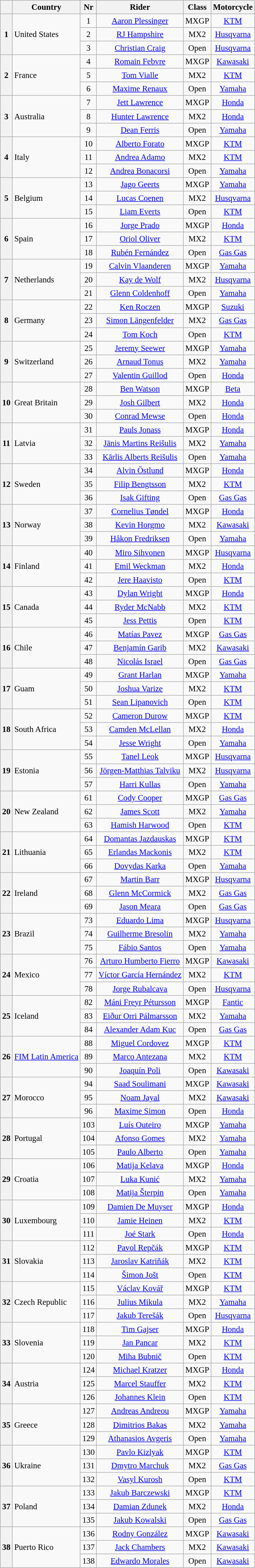<table class="wikitable" style="font-size: 95%">
<tr>
<th></th>
<th>Country</th>
<th>Nr</th>
<th>Rider</th>
<th>Class</th>
<th>Motorcycle</th>
</tr>
<tr>
<th rowspan=3>1</th>
<td rowspan=3> United States</td>
<td align="center">1</td>
<td align="center"><a href='#'>Aaron Plessinger</a></td>
<td align="center">MXGP</td>
<td align="center"><a href='#'>KTM</a></td>
</tr>
<tr>
<td align="center">2</td>
<td align="center"><a href='#'>RJ Hampshire</a></td>
<td align="center">MX2</td>
<td align="center"><a href='#'>Husqvarna</a></td>
</tr>
<tr>
<td align="center">3</td>
<td align="center"><a href='#'>Christian Craig</a></td>
<td align="center">Open</td>
<td align="center"><a href='#'>Husqvarna</a></td>
</tr>
<tr>
<th rowspan=3>2</th>
<td rowspan=3> France</td>
<td align="center">4</td>
<td align="center"><a href='#'>Romain Febvre</a></td>
<td align="center">MXGP</td>
<td align="center"><a href='#'>Kawasaki</a></td>
</tr>
<tr>
<td align="center">5</td>
<td align="center"><a href='#'>Tom Vialle</a></td>
<td align="center">MX2</td>
<td align="center"><a href='#'>KTM</a></td>
</tr>
<tr>
<td align="center">6</td>
<td align="center"><a href='#'>Maxime Renaux</a></td>
<td align="center">Open</td>
<td align="center"><a href='#'>Yamaha</a></td>
</tr>
<tr>
<th rowspan=3>3</th>
<td rowspan=3> Australia</td>
<td align="center">7</td>
<td align="center"><a href='#'>Jett Lawrence</a></td>
<td align="center">MXGP</td>
<td align="center"><a href='#'>Honda</a></td>
</tr>
<tr>
<td align="center">8</td>
<td align="center"><a href='#'>Hunter Lawrence</a></td>
<td align="center">MX2</td>
<td align="center"><a href='#'>Honda</a></td>
</tr>
<tr>
<td align="center">9</td>
<td align="center"><a href='#'>Dean Ferris</a></td>
<td align="center">Open</td>
<td align="center"><a href='#'>Yamaha</a></td>
</tr>
<tr>
<th rowspan=3>4</th>
<td rowspan=3> Italy</td>
<td align="center">10</td>
<td align="center"><a href='#'>Alberto Forato</a></td>
<td align="center">MXGP</td>
<td align="center"><a href='#'>KTM</a></td>
</tr>
<tr>
<td align="center">11</td>
<td align="center"><a href='#'>Andrea Adamo</a></td>
<td align="center">MX2</td>
<td align="center"><a href='#'>KTM</a></td>
</tr>
<tr>
<td align="center">12</td>
<td align="center"><a href='#'>Andrea Bonacorsi</a></td>
<td align="center">Open</td>
<td align="center"><a href='#'>Yamaha</a></td>
</tr>
<tr>
<th rowspan=3>5</th>
<td rowspan=3> Belgium</td>
<td align="center">13</td>
<td align="center"><a href='#'>Jago Geerts</a></td>
<td align="center">MXGP</td>
<td align="center"><a href='#'>Yamaha</a></td>
</tr>
<tr>
<td align="center">14</td>
<td align="center"><a href='#'>Lucas Coenen</a></td>
<td align="center">MX2</td>
<td align="center"><a href='#'>Husqvarna</a></td>
</tr>
<tr>
<td align="center">15</td>
<td align="center"><a href='#'>Liam Everts</a></td>
<td align="center">Open</td>
<td align="center"><a href='#'>KTM</a></td>
</tr>
<tr>
<th rowspan=3>6</th>
<td rowspan=3> Spain</td>
<td align="center">16</td>
<td align="center"><a href='#'>Jorge Prado</a></td>
<td align="center">MXGP</td>
<td align="center"><a href='#'>Honda</a></td>
</tr>
<tr>
<td align="center">17</td>
<td align="center"><a href='#'>Oriol Oliver</a></td>
<td align="center">MX2</td>
<td align="center"><a href='#'>KTM</a></td>
</tr>
<tr>
<td align="center">18</td>
<td align="center"><a href='#'>Rubén Fernández</a></td>
<td align="center">Open</td>
<td align="center"><a href='#'>Gas Gas</a></td>
</tr>
<tr>
<th rowspan=3>7</th>
<td rowspan=3> Netherlands</td>
<td align="center">19</td>
<td align="center"><a href='#'>Calvin Vlaanderen</a></td>
<td align="center">MXGP</td>
<td align="center"><a href='#'>Yamaha</a></td>
</tr>
<tr>
<td align="center">20</td>
<td align="center"><a href='#'>Kay de Wolf</a></td>
<td align="center">MX2</td>
<td align="center"><a href='#'>Husqvarna</a></td>
</tr>
<tr>
<td align="center">21</td>
<td align="center"><a href='#'>Glenn Coldenhoff</a></td>
<td align="center">Open</td>
<td align="center"><a href='#'>Yamaha</a></td>
</tr>
<tr>
<th rowspan=3>8</th>
<td rowspan=3> Germany</td>
<td align="center">22</td>
<td align="center"><a href='#'>Ken Roczen</a></td>
<td align="center">MXGP</td>
<td align="center"><a href='#'>Suzuki</a></td>
</tr>
<tr>
<td align="center">23</td>
<td align="center"><a href='#'>Simon Längenfelder</a></td>
<td align="center">MX2</td>
<td align="center"><a href='#'>Gas Gas</a></td>
</tr>
<tr>
<td align="center">24</td>
<td align="center"><a href='#'>Tom Koch</a></td>
<td align="center">Open</td>
<td align="center"><a href='#'>KTM</a></td>
</tr>
<tr>
<th rowspan=3>9</th>
<td rowspan=3> Switzerland</td>
<td align="center">25</td>
<td align="center"><a href='#'>Jeremy Seewer</a></td>
<td align="center">MXGP</td>
<td align="center"><a href='#'>Yamaha</a></td>
</tr>
<tr>
<td align="center">26</td>
<td align="center"><a href='#'>Arnaud Tonus</a></td>
<td align="center">MX2</td>
<td align="center"><a href='#'>Yamaha</a></td>
</tr>
<tr>
<td align="center">27</td>
<td align="center"><a href='#'>Valentin Guillod</a></td>
<td align="center">Open</td>
<td align="center"><a href='#'>Honda</a></td>
</tr>
<tr>
<th rowspan=3>10</th>
<td rowspan=3> Great Britain</td>
<td align="center">28</td>
<td align="center"><a href='#'>Ben Watson</a></td>
<td align="center">MXGP</td>
<td align="center"><a href='#'>Beta</a></td>
</tr>
<tr>
<td align="center">29</td>
<td align="center"><a href='#'>Josh Gilbert</a></td>
<td align="center">MX2</td>
<td align="center"><a href='#'>Honda</a></td>
</tr>
<tr>
<td align="center">30</td>
<td align="center"><a href='#'>Conrad Mewse</a></td>
<td align="center">Open</td>
<td align="center"><a href='#'>Honda</a></td>
</tr>
<tr>
<th rowspan=3>11</th>
<td rowspan=3> Latvia</td>
<td align="center">31</td>
<td align="center"><a href='#'>Pauls Jonass</a></td>
<td align="center">MXGP</td>
<td align="center"><a href='#'>Honda</a></td>
</tr>
<tr>
<td align="center">32</td>
<td align="center"><a href='#'>Jānis Martins Reišulis</a></td>
<td align="center">MX2</td>
<td align="center"><a href='#'>Yamaha</a></td>
</tr>
<tr>
<td align="center">33</td>
<td align="center"><a href='#'>Kārlis Alberts Reišulis</a></td>
<td align="center">Open</td>
<td align="center"><a href='#'>Yamaha</a></td>
</tr>
<tr>
<th rowspan=3>12</th>
<td rowspan=3> Sweden</td>
<td align="center">34</td>
<td align="center"><a href='#'>Alvin Östlund</a></td>
<td align="center">MXGP</td>
<td align="center"><a href='#'>Honda</a></td>
</tr>
<tr>
<td align="center">35</td>
<td align="center"><a href='#'>Filip Bengtsson</a></td>
<td align="center">MX2</td>
<td align="center"><a href='#'>KTM</a></td>
</tr>
<tr>
<td align="center">36</td>
<td align="center"><a href='#'>Isak Gifting</a></td>
<td align="center">Open</td>
<td align="center"><a href='#'>Gas Gas</a></td>
</tr>
<tr>
<th rowspan=3>13</th>
<td rowspan=3> Norway</td>
<td align="center">37</td>
<td align="center"><a href='#'>Cornelius Tøndel</a></td>
<td align="center">MXGP</td>
<td align="center"><a href='#'>Honda</a></td>
</tr>
<tr>
<td align="center">38</td>
<td align="center"><a href='#'>Kevin Horgmo</a></td>
<td align="center">MX2</td>
<td align="center"><a href='#'>Kawasaki</a></td>
</tr>
<tr>
<td align="center">39</td>
<td align="center"><a href='#'>Håkon Fredriksen</a></td>
<td align="center">Open</td>
<td align="center"><a href='#'>Yamaha</a></td>
</tr>
<tr>
<th rowspan=3>14</th>
<td rowspan=3> Finland</td>
<td align="center">40</td>
<td align="center"><a href='#'>Miro Sihvonen</a></td>
<td align="center">MXGP</td>
<td align="center"><a href='#'>Husqvarna</a></td>
</tr>
<tr>
<td align="center">41</td>
<td align="center"><a href='#'>Emil Weckman</a></td>
<td align="center">MX2</td>
<td align="center"><a href='#'>Honda</a></td>
</tr>
<tr>
<td align="center">42</td>
<td align="center"><a href='#'>Jere Haavisto</a></td>
<td align="center">Open</td>
<td align="center"><a href='#'>KTM</a></td>
</tr>
<tr>
<th rowspan=3>15</th>
<td rowspan=3> Canada</td>
<td align="center">43</td>
<td align="center"><a href='#'>Dylan Wright</a></td>
<td align="center">MXGP</td>
<td align="center"><a href='#'>Honda</a></td>
</tr>
<tr>
<td align="center">44</td>
<td align="center"><a href='#'>Ryder McNabb</a></td>
<td align="center">MX2</td>
<td align="center"><a href='#'>KTM</a></td>
</tr>
<tr>
<td align="center">45</td>
<td align="center"><a href='#'>Jess Pettis</a></td>
<td align="center">Open</td>
<td align="center"><a href='#'>KTM</a></td>
</tr>
<tr>
<th rowspan=3>16</th>
<td rowspan=3> Chile</td>
<td align="center">46</td>
<td align="center"><a href='#'>Matías Pavez</a></td>
<td align="center">MXGP</td>
<td align="center"><a href='#'>Gas Gas</a></td>
</tr>
<tr>
<td align="center">47</td>
<td align="center"><a href='#'>Benjamín Garib</a></td>
<td align="center">MX2</td>
<td align="center"><a href='#'>Kawasaki</a></td>
</tr>
<tr>
<td align="center">48</td>
<td align="center"><a href='#'>Nicolás Israel</a></td>
<td align="center">Open</td>
<td align="center"><a href='#'>Gas Gas</a></td>
</tr>
<tr>
<th rowspan=3>17</th>
<td rowspan=3> Guam</td>
<td align="center">49</td>
<td align="center"><a href='#'>Grant Harlan</a></td>
<td align="center">MXGP</td>
<td align="center"><a href='#'>Yamaha</a></td>
</tr>
<tr>
<td align="center">50</td>
<td align="center"><a href='#'>Joshua Varize</a></td>
<td align="center">MX2</td>
<td align="center"><a href='#'>KTM</a></td>
</tr>
<tr>
<td align="center">51</td>
<td align="center"><a href='#'>Sean Lipanovich</a></td>
<td align="center">Open</td>
<td align="center"><a href='#'>KTM</a></td>
</tr>
<tr>
<th rowspan=3>18</th>
<td rowspan=3> South Africa</td>
<td align="center">52</td>
<td align="center"><a href='#'>Cameron Durow</a></td>
<td align="center">MXGP</td>
<td align="center"><a href='#'>KTM</a></td>
</tr>
<tr>
<td align="center">53</td>
<td align="center"><a href='#'>Camden McLellan</a></td>
<td align="center">MX2</td>
<td align="center"><a href='#'>Honda</a></td>
</tr>
<tr>
<td align="center">54</td>
<td align="center"><a href='#'>Jesse Wright</a></td>
<td align="center">Open</td>
<td align="center"><a href='#'>Yamaha</a></td>
</tr>
<tr>
<th rowspan=3>19</th>
<td rowspan=3> Estonia</td>
<td align="center">55</td>
<td align="center"><a href='#'>Tanel Leok</a></td>
<td align="center">MXGP</td>
<td align="center"><a href='#'>Husqvarna</a></td>
</tr>
<tr>
<td align="center">56</td>
<td align="center"><a href='#'>Jörgen-Matthias Talviku</a></td>
<td align="center">MX2</td>
<td align="center"><a href='#'>Husqvarna</a></td>
</tr>
<tr>
<td align="center">57</td>
<td align="center"><a href='#'>Harri Kullas</a></td>
<td align="center">Open</td>
<td align="center"><a href='#'>Yamaha</a></td>
</tr>
<tr>
<th rowspan=3>20</th>
<td rowspan=3> New Zealand</td>
<td align="center">61</td>
<td align="center"><a href='#'>Cody Cooper</a></td>
<td align="center">MXGP</td>
<td align="center"><a href='#'>Gas Gas</a></td>
</tr>
<tr>
<td align="center">62</td>
<td align="center"><a href='#'>James Scott</a></td>
<td align="center">MX2</td>
<td align="center"><a href='#'>Yamaha</a></td>
</tr>
<tr>
<td align="center">63</td>
<td align="center"><a href='#'>Hamish Harwood</a></td>
<td align="center">Open</td>
<td align="center"><a href='#'>KTM</a></td>
</tr>
<tr>
<th rowspan=3>21</th>
<td rowspan=3> Lithuania</td>
<td align="center">64</td>
<td align="center"><a href='#'>Domantas Jazdauskas</a></td>
<td align="center">MXGP</td>
<td align="center"><a href='#'>KTM</a></td>
</tr>
<tr>
<td align="center">65</td>
<td align="center"><a href='#'>Erlandas Mackonis</a></td>
<td align="center">MX2</td>
<td align="center"><a href='#'>KTM</a></td>
</tr>
<tr>
<td align="center">66</td>
<td align="center"><a href='#'>Dovydas Karka</a></td>
<td align="center">Open</td>
<td align="center"><a href='#'>Yamaha</a></td>
</tr>
<tr>
<th rowspan=3>22</th>
<td rowspan=3> Ireland</td>
<td align="center">67</td>
<td align="center"><a href='#'>Martin Barr</a></td>
<td align="center">MXGP</td>
<td align="center"><a href='#'>Husqvarna</a></td>
</tr>
<tr>
<td align="center">68</td>
<td align="center"><a href='#'>Glenn McCormick</a></td>
<td align="center">MX2</td>
<td align="center"><a href='#'>Gas Gas</a></td>
</tr>
<tr>
<td align="center">69</td>
<td align="center"><a href='#'>Jason Meara</a></td>
<td align="center">Open</td>
<td align="center"><a href='#'>Gas Gas</a></td>
</tr>
<tr>
<th rowspan=3>23</th>
<td rowspan=3> Brazil</td>
<td align="center">73</td>
<td align="center"><a href='#'>Eduardo Lima</a></td>
<td align="center">MXGP</td>
<td align="center"><a href='#'>Husqvarna</a></td>
</tr>
<tr>
<td align="center">74</td>
<td align="center"><a href='#'>Guilherme Bresolin</a></td>
<td align="center">MX2</td>
<td align="center"><a href='#'>Yamaha</a></td>
</tr>
<tr>
<td align="center">75</td>
<td align="center"><a href='#'>Fábio Santos</a></td>
<td align="center">Open</td>
<td align="center"><a href='#'>Yamaha</a></td>
</tr>
<tr>
<th rowspan=3>24</th>
<td rowspan=3> Mexico</td>
<td align="center">76</td>
<td align="center"><a href='#'>Arturo Humberto Fierro</a></td>
<td align="center">MXGP</td>
<td align="center"><a href='#'>Kawasaki</a></td>
</tr>
<tr>
<td align="center">77</td>
<td align="center"><a href='#'>Víctor García Hernández</a></td>
<td align="center">MX2</td>
<td align="center"><a href='#'>KTM</a></td>
</tr>
<tr>
<td align="center">78</td>
<td align="center"><a href='#'>Jorge Rubalcava</a></td>
<td align="center">Open</td>
<td align="center"><a href='#'>Husqvarna</a></td>
</tr>
<tr>
<th rowspan=3>25</th>
<td rowspan=3> Iceland</td>
<td align="center">82</td>
<td align="center"><a href='#'>Máni Freyr Pétursson</a></td>
<td align="center">MXGP</td>
<td align="center"><a href='#'>Fantic</a></td>
</tr>
<tr>
<td align="center">83</td>
<td align="center"><a href='#'>Eiður Orri Pálmarsson</a></td>
<td align="center">MX2</td>
<td align="center"><a href='#'>Yamaha</a></td>
</tr>
<tr>
<td align="center">84</td>
<td align="center"><a href='#'>Alexander Adam Kuc</a></td>
<td align="center">Open</td>
<td align="center"><a href='#'>Gas Gas</a></td>
</tr>
<tr>
<th rowspan=3>26</th>
<td rowspan=3><a href='#'>FIM Latin America</a></td>
<td align="center">88</td>
<td align="center"> <a href='#'>Miguel Cordovez</a></td>
<td align="center">MXGP</td>
<td align="center"><a href='#'>KTM</a></td>
</tr>
<tr>
<td align="center">89</td>
<td align="center"> <a href='#'>Marco Antezana</a></td>
<td align="center">MX2</td>
<td align="center"><a href='#'>KTM</a></td>
</tr>
<tr>
<td align="center">90</td>
<td align="center"> <a href='#'>Joaquín Poli</a></td>
<td align="center">Open</td>
<td align="center"><a href='#'>Kawasaki</a></td>
</tr>
<tr>
<th rowspan=3>27</th>
<td rowspan=3> Morocco</td>
<td align="center">94</td>
<td align="center"><a href='#'>Saad Soulimani</a></td>
<td align="center">MXGP</td>
<td align="center"><a href='#'>Kawasaki</a></td>
</tr>
<tr>
<td align="center">95</td>
<td align="center"><a href='#'>Noam Jayal</a></td>
<td align="center">MX2</td>
<td align="center"><a href='#'>Kawasaki</a></td>
</tr>
<tr>
<td align="center">96</td>
<td align="center"><a href='#'>Maxime Simon</a></td>
<td align="center">Open</td>
<td align="center"><a href='#'>Honda</a></td>
</tr>
<tr>
<th rowspan=3>28</th>
<td rowspan=3> Portugal</td>
<td align="center">103</td>
<td align="center"><a href='#'>Luís Outeiro</a></td>
<td align="center">MXGP</td>
<td align="center"><a href='#'>Yamaha</a></td>
</tr>
<tr>
<td align="center">104</td>
<td align="center"><a href='#'>Afonso Gomes</a></td>
<td align="center">MX2</td>
<td align="center"><a href='#'>Yamaha</a></td>
</tr>
<tr>
<td align="center">105</td>
<td align="center"><a href='#'>Paulo Alberto</a></td>
<td align="center">Open</td>
<td align="center"><a href='#'>Yamaha</a></td>
</tr>
<tr>
<th rowspan=3>29</th>
<td rowspan=3> Croatia</td>
<td align="center">106</td>
<td align="center"><a href='#'>Matija Kelava</a></td>
<td align="center">MXGP</td>
<td align="center"><a href='#'>Honda</a></td>
</tr>
<tr>
<td align="center">107</td>
<td align="center"><a href='#'>Luka Kunić</a></td>
<td align="center">MX2</td>
<td align="center"><a href='#'>Yamaha</a></td>
</tr>
<tr>
<td align="center">108</td>
<td align="center"><a href='#'>Matija Šterpin</a></td>
<td align="center">Open</td>
<td align="center"><a href='#'>Yamaha</a></td>
</tr>
<tr>
<th rowspan=3>30</th>
<td rowspan=3> Luxembourg</td>
<td align="center">109</td>
<td align="center"><a href='#'>Damien De Muyser</a></td>
<td align="center">MXGP</td>
<td align="center"><a href='#'>Honda</a></td>
</tr>
<tr>
<td align="center">110</td>
<td align="center"><a href='#'>Jamie Heinen</a></td>
<td align="center">MX2</td>
<td align="center"><a href='#'>KTM</a></td>
</tr>
<tr>
<td align="center">111</td>
<td align="center"><a href='#'>Joé Stark</a></td>
<td align="center">Open</td>
<td align="center"><a href='#'>Honda</a></td>
</tr>
<tr>
<th rowspan=3>31</th>
<td rowspan=3> Slovakia</td>
<td align="center">112</td>
<td align="center"><a href='#'>Pavol Repčák</a></td>
<td align="center">MXGP</td>
<td align="center"><a href='#'>KTM</a></td>
</tr>
<tr>
<td align="center">113</td>
<td align="center"><a href='#'>Jaroslav Katriňák</a></td>
<td align="center">MX2</td>
<td align="center"><a href='#'>KTM</a></td>
</tr>
<tr>
<td align="center">114</td>
<td align="center"><a href='#'>Šimon Jošt</a></td>
<td align="center">Open</td>
<td align="center"><a href='#'>KTM</a></td>
</tr>
<tr>
<th rowspan=3>32</th>
<td rowspan=3> Czech Republic</td>
<td align="center">115</td>
<td align="center"><a href='#'>Václav Kovář</a></td>
<td align="center">MXGP</td>
<td align="center"><a href='#'>KTM</a></td>
</tr>
<tr>
<td align="center">116</td>
<td align="center"><a href='#'>Julius Mikula</a></td>
<td align="center">MX2</td>
<td align="center"><a href='#'>Yamaha</a></td>
</tr>
<tr>
<td align="center">117</td>
<td align="center"><a href='#'>Jakub Terešák</a></td>
<td align="center">Open</td>
<td align="center"><a href='#'>Husqvarna</a></td>
</tr>
<tr>
<th rowspan=3>33</th>
<td rowspan=3> Slovenia</td>
<td align="center">118</td>
<td align="center"><a href='#'>Tim Gajser</a></td>
<td align="center">MXGP</td>
<td align="center"><a href='#'>Honda</a></td>
</tr>
<tr>
<td align="center">119</td>
<td align="center"><a href='#'>Jan Pancar</a></td>
<td align="center">MX2</td>
<td align="center"><a href='#'>KTM</a></td>
</tr>
<tr>
<td align="center">120</td>
<td align="center"><a href='#'>Miha Bubnič</a></td>
<td align="center">Open</td>
<td align="center"><a href='#'>KTM</a></td>
</tr>
<tr>
<th rowspan=3>34</th>
<td rowspan=3> Austria</td>
<td align="center">124</td>
<td align="center"><a href='#'>Michael Kratzer</a></td>
<td align="center">MXGP</td>
<td align="center"><a href='#'>Honda</a></td>
</tr>
<tr>
<td align="center">125</td>
<td align="center"><a href='#'>Marcel Stauffer</a></td>
<td align="center">MX2</td>
<td align="center"><a href='#'>KTM</a></td>
</tr>
<tr>
<td align="center">126</td>
<td align="center"><a href='#'>Johannes Klein</a></td>
<td align="center">Open</td>
<td align="center"><a href='#'>KTM</a></td>
</tr>
<tr>
<th rowspan=3>35</th>
<td rowspan=3> Greece</td>
<td align="center">127</td>
<td align="center"><a href='#'>Andreas Andreou</a></td>
<td align="center">MXGP</td>
<td align="center"><a href='#'>Yamaha</a></td>
</tr>
<tr>
<td align="center">128</td>
<td align="center"><a href='#'>Dimitrios Bakas</a></td>
<td align="center">MX2</td>
<td align="center"><a href='#'>Yamaha</a></td>
</tr>
<tr>
<td align="center">129</td>
<td align="center"><a href='#'>Athanasios Avgeris</a></td>
<td align="center">Open</td>
<td align="center"><a href='#'>Yamaha</a></td>
</tr>
<tr>
<th rowspan=3>36</th>
<td rowspan=3> Ukraine</td>
<td align="center">130</td>
<td align="center"><a href='#'>Pavlo Kizlyak</a></td>
<td align="center">MXGP</td>
<td align="center"><a href='#'>KTM</a></td>
</tr>
<tr>
<td align="center">131</td>
<td align="center"><a href='#'>Dmytro Marchuk</a></td>
<td align="center">MX2</td>
<td align="center"><a href='#'>Gas Gas</a></td>
</tr>
<tr>
<td align="center">132</td>
<td align="center"><a href='#'>Vasyl Kurosh</a></td>
<td align="center">Open</td>
<td align="center"><a href='#'>KTM</a></td>
</tr>
<tr>
<th rowspan=3>37</th>
<td rowspan=3> Poland</td>
<td align="center">133</td>
<td align="center"><a href='#'>Jakub Barczewski</a></td>
<td align="center">MXGP</td>
<td align="center"><a href='#'>KTM</a></td>
</tr>
<tr>
<td align="center">134</td>
<td align="center"><a href='#'>Damian Zdunek</a></td>
<td align="center">MX2</td>
<td align="center"><a href='#'>Honda</a></td>
</tr>
<tr>
<td align="center">135</td>
<td align="center"><a href='#'>Jakub Kowalski</a></td>
<td align="center">Open</td>
<td align="center"><a href='#'>Gas Gas</a></td>
</tr>
<tr>
<th rowspan=3>38</th>
<td rowspan=3> Puerto Rico</td>
<td align="center">136</td>
<td align="center"><a href='#'>Rodny González</a></td>
<td align="center">MXGP</td>
<td align="center"><a href='#'>Kawasaki</a></td>
</tr>
<tr>
<td align="center">137</td>
<td align="center"><a href='#'>Jack Chambers</a></td>
<td align="center">MX2</td>
<td align="center"><a href='#'>Kawasaki</a></td>
</tr>
<tr>
<td align="center">138</td>
<td align="center"><a href='#'>Edwardo Morales</a></td>
<td align="center">Open</td>
<td align="center"><a href='#'>Kawasaki</a></td>
</tr>
</table>
